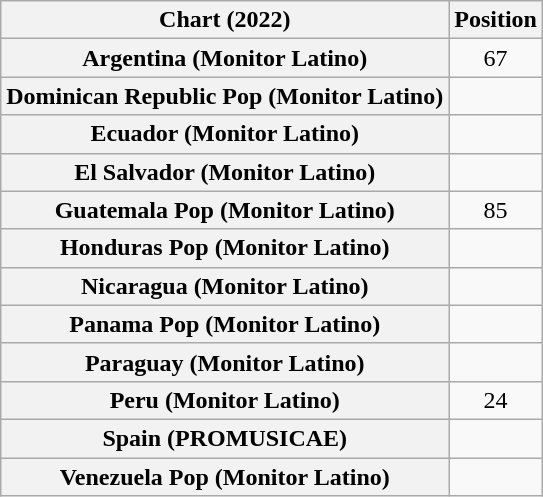<table class="wikitable sortable plainrowheaders" style="text-align:center">
<tr>
<th scope="col">Chart (2022)</th>
<th scope="col">Position</th>
</tr>
<tr>
<th scope="row">Argentina (Monitor Latino)</th>
<td>67</td>
</tr>
<tr>
<th scope="row">Dominican Republic Pop (Monitor Latino)</th>
<td></td>
</tr>
<tr>
<th scope="row">Ecuador (Monitor Latino)</th>
<td></td>
</tr>
<tr>
<th scope="row">El Salvador (Monitor Latino)</th>
<td></td>
</tr>
<tr>
<th scope="row">Guatemala Pop (Monitor Latino)</th>
<td>85</td>
</tr>
<tr>
<th scope="row">Honduras Pop (Monitor Latino)</th>
<td></td>
</tr>
<tr>
<th scope="row">Nicaragua (Monitor Latino)</th>
<td></td>
</tr>
<tr>
<th scope="row">Panama Pop (Monitor Latino)</th>
<td></td>
</tr>
<tr>
<th scope="row">Paraguay (Monitor Latino)</th>
<td></td>
</tr>
<tr>
<th scope="row">Peru (Monitor Latino)</th>
<td>24</td>
</tr>
<tr>
<th scope="row">Spain (PROMUSICAE)</th>
<td></td>
</tr>
<tr>
<th scope="row">Venezuela Pop (Monitor Latino)</th>
<td></td>
</tr>
</table>
